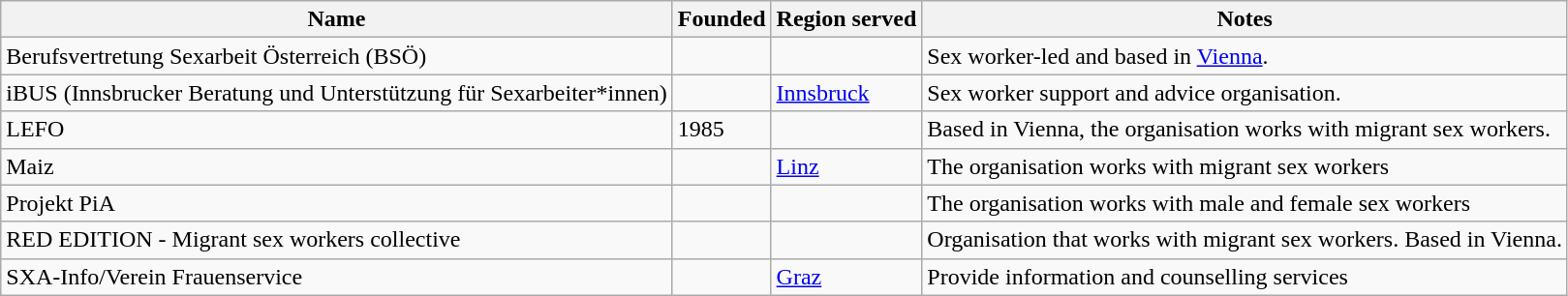<table class="wikitable sortable">
<tr>
<th>Name</th>
<th>Founded</th>
<th>Region served</th>
<th>Notes</th>
</tr>
<tr>
<td>Berufsvertretung Sexarbeit Österreich (BSÖ)</td>
<td></td>
<td></td>
<td>Sex worker-led and based in <a href='#'>Vienna</a>.</td>
</tr>
<tr>
<td>iBUS (Innsbrucker Beratung und Unterstützung für Sexarbeiter*innen)</td>
<td></td>
<td> <a href='#'>Innsbruck</a></td>
<td>Sex worker support and advice organisation.</td>
</tr>
<tr>
<td>LEFO</td>
<td>1985</td>
<td></td>
<td>Based in Vienna, the organisation works with migrant sex workers.</td>
</tr>
<tr>
<td>Maiz</td>
<td></td>
<td> <a href='#'>Linz</a></td>
<td>The organisation works with migrant sex workers</td>
</tr>
<tr>
<td>Projekt PiA</td>
<td></td>
<td></td>
<td>The organisation works with male and female sex workers</td>
</tr>
<tr>
<td>RED EDITION - Migrant sex workers collective</td>
<td></td>
<td></td>
<td>Organisation that works with migrant sex workers. Based in Vienna.</td>
</tr>
<tr>
<td>SXA-Info/Verein Frauenservice</td>
<td></td>
<td> <a href='#'>Graz</a></td>
<td>Provide information and counselling services</td>
</tr>
</table>
